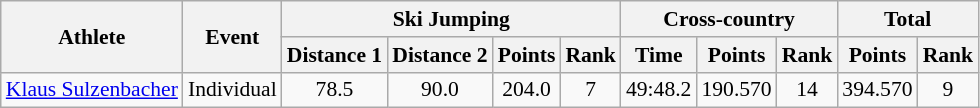<table class="wikitable" style="font-size:90%">
<tr>
<th rowspan="2">Athlete</th>
<th rowspan="2">Event</th>
<th colspan="4">Ski Jumping</th>
<th colspan="3">Cross-country</th>
<th colspan="2">Total</th>
</tr>
<tr>
<th>Distance 1</th>
<th>Distance 2</th>
<th>Points</th>
<th>Rank</th>
<th>Time</th>
<th>Points</th>
<th>Rank</th>
<th>Points</th>
<th>Rank</th>
</tr>
<tr>
<td><a href='#'>Klaus Sulzenbacher</a></td>
<td>Individual</td>
<td align="center">78.5</td>
<td align="center">90.0</td>
<td align="center">204.0</td>
<td align="center">7</td>
<td align="center">49:48.2</td>
<td align="center">190.570</td>
<td align="center">14</td>
<td align="center">394.570</td>
<td align="center">9</td>
</tr>
</table>
